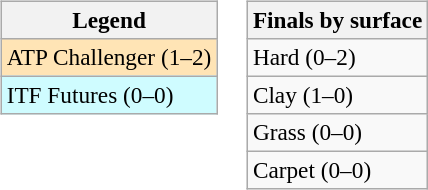<table>
<tr valign=top>
<td><br><table class=wikitable style=font-size:97%>
<tr>
<th>Legend</th>
</tr>
<tr bgcolor=moccasin>
<td>ATP Challenger (1–2)</td>
</tr>
<tr bgcolor=cffcff>
<td>ITF Futures (0–0)</td>
</tr>
</table>
</td>
<td><br><table class=wikitable style=font-size:97%>
<tr>
<th>Finals by surface</th>
</tr>
<tr>
<td>Hard (0–2)</td>
</tr>
<tr>
<td>Clay (1–0)</td>
</tr>
<tr>
<td>Grass (0–0)</td>
</tr>
<tr>
<td>Carpet (0–0)</td>
</tr>
</table>
</td>
</tr>
</table>
